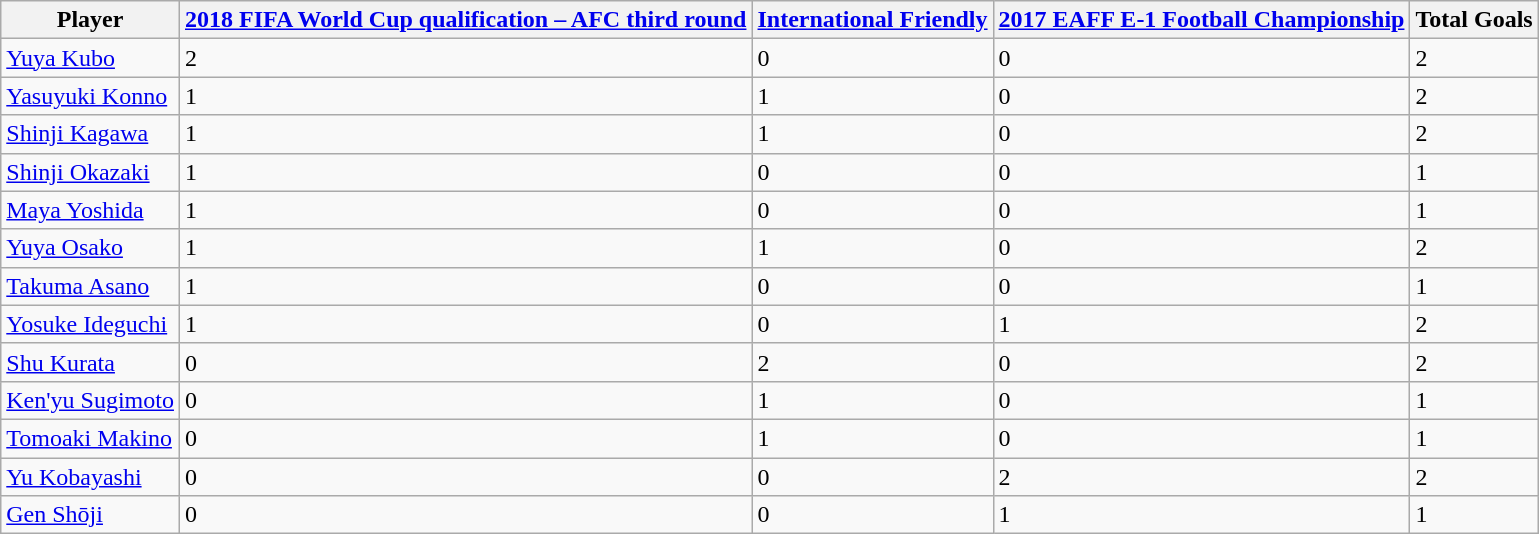<table class="wikitable sortable" style="text-align: left;">
<tr>
<th>Player</th>
<th><a href='#'>2018 FIFA World Cup qualification – AFC third round</a></th>
<th><a href='#'>International Friendly</a></th>
<th><a href='#'>2017 EAFF E-1 Football Championship</a></th>
<th>Total Goals</th>
</tr>
<tr>
<td><a href='#'>Yuya Kubo</a></td>
<td>2</td>
<td>0</td>
<td>0</td>
<td>2</td>
</tr>
<tr>
<td><a href='#'>Yasuyuki Konno</a></td>
<td>1</td>
<td>1</td>
<td>0</td>
<td>2</td>
</tr>
<tr>
<td><a href='#'>Shinji Kagawa</a></td>
<td>1</td>
<td>1</td>
<td>0</td>
<td>2</td>
</tr>
<tr>
<td><a href='#'>Shinji Okazaki</a></td>
<td>1</td>
<td>0</td>
<td>0</td>
<td>1</td>
</tr>
<tr>
<td><a href='#'>Maya Yoshida</a></td>
<td>1</td>
<td>0</td>
<td>0</td>
<td>1</td>
</tr>
<tr>
<td><a href='#'>Yuya Osako</a></td>
<td>1</td>
<td>1</td>
<td>0</td>
<td>2</td>
</tr>
<tr>
<td><a href='#'>Takuma Asano</a></td>
<td>1</td>
<td>0</td>
<td>0</td>
<td>1</td>
</tr>
<tr>
<td><a href='#'>Yosuke Ideguchi</a></td>
<td>1</td>
<td>0</td>
<td>1</td>
<td>2</td>
</tr>
<tr>
<td><a href='#'>Shu Kurata</a></td>
<td>0</td>
<td>2</td>
<td>0</td>
<td>2</td>
</tr>
<tr>
<td><a href='#'>Ken'yu Sugimoto</a></td>
<td>0</td>
<td>1</td>
<td>0</td>
<td>1</td>
</tr>
<tr>
<td><a href='#'>Tomoaki Makino</a></td>
<td>0</td>
<td>1</td>
<td>0</td>
<td>1</td>
</tr>
<tr>
<td><a href='#'>Yu Kobayashi</a></td>
<td>0</td>
<td>0</td>
<td>2</td>
<td>2</td>
</tr>
<tr>
<td><a href='#'>Gen Shōji</a></td>
<td>0</td>
<td>0</td>
<td>1</td>
<td>1</td>
</tr>
</table>
